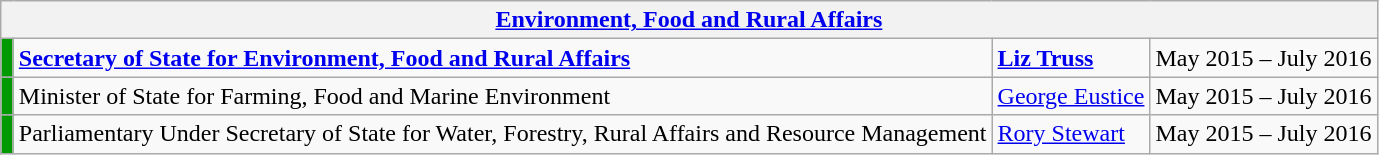<table class="wikitable">
<tr>
<th colspan=4><a href='#'>Environment, Food and Rural Affairs</a></th>
</tr>
<tr>
<td style="width:1px; background:#090;"></td>
<td><strong><a href='#'>Secretary of State for Environment, Food and Rural Affairs</a></strong></td>
<td><strong><a href='#'>Liz Truss</a></strong></td>
<td>May 2015 – July 2016</td>
</tr>
<tr>
<td style="width:1px; background:#090;"></td>
<td>Minister of State for Farming, Food and Marine Environment</td>
<td><a href='#'>George Eustice</a></td>
<td>May 2015 – July 2016</td>
</tr>
<tr>
<td style="width:1px; background:#090;"></td>
<td>Parliamentary Under Secretary of State for Water, Forestry, Rural Affairs and Resource Management</td>
<td><a href='#'>Rory Stewart</a></td>
<td>May 2015 – July 2016</td>
</tr>
</table>
